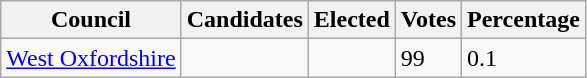<table class="wikitable">
<tr>
<th>Council</th>
<th>Candidates</th>
<th>Elected</th>
<th>Votes</th>
<th>Percentage</th>
</tr>
<tr>
<td><a href='#'>West Oxfordshire</a></td>
<td></td>
<td></td>
<td>99</td>
<td>0.1</td>
</tr>
</table>
